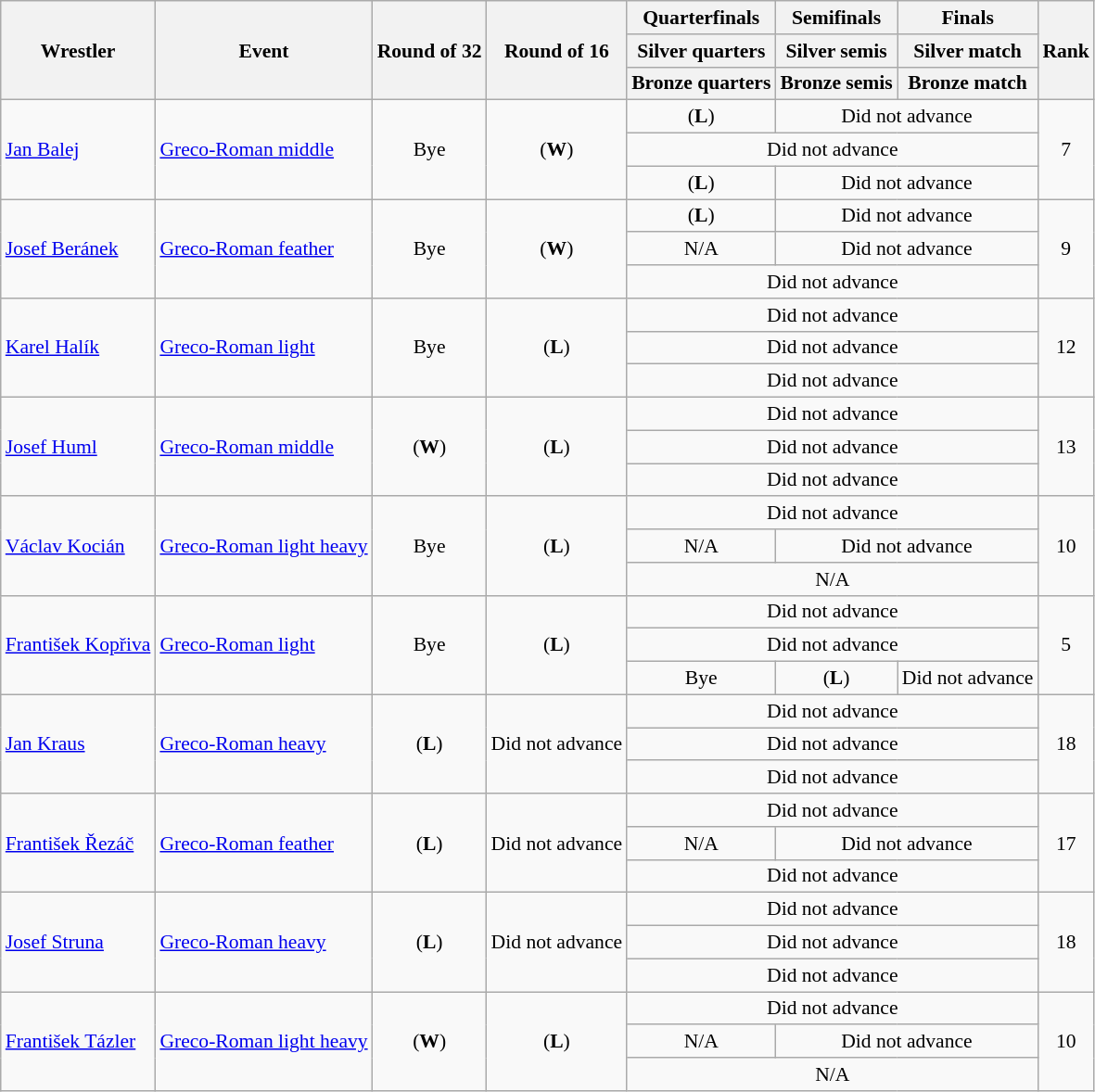<table class=wikitable style="font-size:90%">
<tr>
<th rowspan=3>Wrestler</th>
<th rowspan=3>Event</th>
<th rowspan=3>Round of 32</th>
<th rowspan=3>Round of 16</th>
<th>Quarterfinals</th>
<th>Semifinals</th>
<th>Finals</th>
<th rowspan=3>Rank</th>
</tr>
<tr>
<th>Silver quarters</th>
<th>Silver semis</th>
<th>Silver match</th>
</tr>
<tr>
<th>Bronze quarters</th>
<th>Bronze semis</th>
<th>Bronze match</th>
</tr>
<tr>
<td rowspan=3><a href='#'>Jan Balej</a></td>
<td rowspan=3><a href='#'>Greco-Roman middle</a></td>
<td align=center rowspan=3>Bye</td>
<td rowspan=3 align=center> (<strong>W</strong>)</td>
<td align=center> (<strong>L</strong>)</td>
<td align=center colspan=2>Did not advance</td>
<td rowspan=3 align=center>7</td>
</tr>
<tr>
<td align=center colspan=3>Did not advance</td>
</tr>
<tr>
<td align=center> (<strong>L</strong>)</td>
<td align=center colspan=2>Did not advance</td>
</tr>
<tr>
<td rowspan=3><a href='#'>Josef Beránek</a></td>
<td rowspan=3><a href='#'>Greco-Roman feather</a></td>
<td rowspan=3 align=center>Bye</td>
<td rowspan=3 align=center> (<strong>W</strong>)</td>
<td align=center> (<strong>L</strong>)</td>
<td align=center colspan=2>Did not advance</td>
<td rowspan=3 align=center>9</td>
</tr>
<tr>
<td align=center>N/A</td>
<td align=center colspan=2>Did not advance</td>
</tr>
<tr>
<td align=center colspan=3>Did not advance</td>
</tr>
<tr>
<td rowspan=3><a href='#'>Karel Halík</a></td>
<td rowspan=3><a href='#'>Greco-Roman light</a></td>
<td align=center rowspan=3>Bye</td>
<td rowspan=3 align=center> (<strong>L</strong>)</td>
<td align=center colspan=3>Did not advance</td>
<td rowspan=3 align=center>12</td>
</tr>
<tr>
<td align=center colspan=3>Did not advance</td>
</tr>
<tr>
<td align=center colspan=3>Did not advance</td>
</tr>
<tr>
<td rowspan=3><a href='#'>Josef Huml</a></td>
<td rowspan=3><a href='#'>Greco-Roman middle</a></td>
<td rowspan=3 align=center> (<strong>W</strong>)</td>
<td rowspan=3 align=center> (<strong>L</strong>)</td>
<td align=center colspan=3>Did not advance</td>
<td rowspan=3 align=center>13</td>
</tr>
<tr>
<td align=center colspan=3>Did not advance</td>
</tr>
<tr>
<td align=center colspan=3>Did not advance</td>
</tr>
<tr>
<td rowspan=3><a href='#'>Václav Kocián</a></td>
<td rowspan=3><a href='#'>Greco-Roman light heavy</a></td>
<td rowspan=3 align=center>Bye</td>
<td rowspan=3 align=center> (<strong>L</strong>)</td>
<td align=center colspan=3>Did not advance</td>
<td rowspan=3 align=center>10</td>
</tr>
<tr>
<td align=center>N/A</td>
<td align=center colspan=2>Did not advance</td>
</tr>
<tr>
<td align=center colspan=3>N/A</td>
</tr>
<tr>
<td rowspan=3><a href='#'>František Kopřiva</a></td>
<td rowspan=3><a href='#'>Greco-Roman light</a></td>
<td align=center rowspan=3>Bye</td>
<td rowspan=3 align=center> (<strong>L</strong>)</td>
<td align=center colspan=3>Did not advance</td>
<td rowspan=3 align=center>5</td>
</tr>
<tr>
<td align=center colspan=3>Did not advance</td>
</tr>
<tr>
<td align=center>Bye</td>
<td align=center> (<strong>L</strong>)</td>
<td align=center>Did not advance</td>
</tr>
<tr>
<td rowspan=3><a href='#'>Jan Kraus</a></td>
<td rowspan=3><a href='#'>Greco-Roman heavy</a></td>
<td rowspan=3 align=center> (<strong>L</strong>)</td>
<td rowspan=3 align=center>Did not advance</td>
<td align=center colspan=3>Did not advance</td>
<td rowspan=3 align=center>18</td>
</tr>
<tr>
<td align=center colspan=3>Did not advance</td>
</tr>
<tr>
<td align=center colspan=3>Did not advance</td>
</tr>
<tr>
<td rowspan=3><a href='#'>František Řezáč</a></td>
<td rowspan=3><a href='#'>Greco-Roman feather</a></td>
<td rowspan=3 align=center> (<strong>L</strong>)</td>
<td align=center rowspan=3>Did not advance</td>
<td align=center colspan=3>Did not advance</td>
<td rowspan=3 align=center>17</td>
</tr>
<tr>
<td align=center>N/A</td>
<td align=center colspan=2>Did not advance</td>
</tr>
<tr>
<td align=center colspan=3>Did not advance</td>
</tr>
<tr>
<td rowspan=3><a href='#'>Josef Struna</a></td>
<td rowspan=3><a href='#'>Greco-Roman heavy</a></td>
<td rowspan=3 align=center> (<strong>L</strong>)</td>
<td rowspan=3 align=center>Did not advance</td>
<td align=center colspan=3>Did not advance</td>
<td rowspan=3 align=center>18</td>
</tr>
<tr>
<td align=center colspan=3>Did not advance</td>
</tr>
<tr>
<td align=center colspan=3>Did not advance</td>
</tr>
<tr>
<td rowspan=3><a href='#'>František Tázler</a></td>
<td rowspan=3><a href='#'>Greco-Roman light heavy</a></td>
<td rowspan=3 align=center> (<strong>W</strong>)</td>
<td rowspan=3 align=center> (<strong>L</strong>)</td>
<td align=center colspan=3>Did not advance</td>
<td rowspan=3 align=center>10</td>
</tr>
<tr>
<td align=center>N/A</td>
<td align=center colspan=2>Did not advance</td>
</tr>
<tr>
<td align=center colspan=3>N/A</td>
</tr>
</table>
